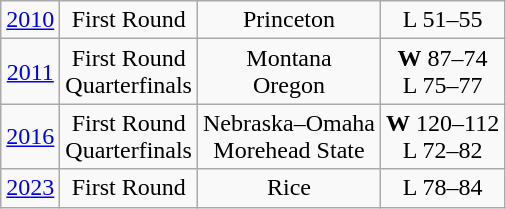<table class="wikitable">
<tr align="center">
<td><a href='#'>2010</a></td>
<td>First Round</td>
<td>Princeton</td>
<td>L 51–55</td>
</tr>
<tr align="center">
<td><a href='#'>2011</a></td>
<td>First Round<br>Quarterfinals</td>
<td>Montana<br>Oregon</td>
<td><strong>W</strong> 87–74<br>L 75–77</td>
</tr>
<tr align="center">
<td><a href='#'>2016</a></td>
<td>First Round<br>Quarterfinals</td>
<td>Nebraska–Omaha<br>Morehead State</td>
<td><strong>W</strong> 120–112<br>L 72–82</td>
</tr>
<tr align="center">
<td><a href='#'>2023</a></td>
<td>First Round</td>
<td>Rice</td>
<td>L 78–84</td>
</tr>
</table>
